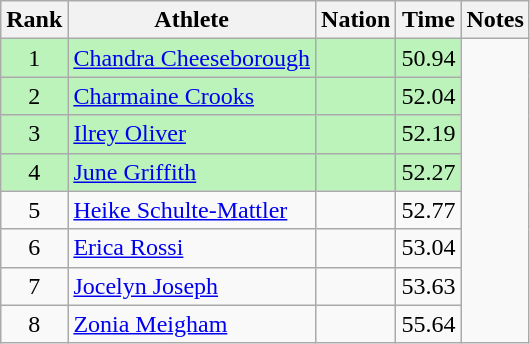<table class="wikitable sortable" style="text-align:center">
<tr>
<th>Rank</th>
<th>Athlete</th>
<th>Nation</th>
<th>Time</th>
<th>Notes</th>
</tr>
<tr style="background:#bbf3bb;">
<td>1</td>
<td align=left><a href='#'>Chandra Cheeseborough</a></td>
<td align=left></td>
<td>50.94</td>
</tr>
<tr style="background:#bbf3bb;">
<td>2</td>
<td align=left><a href='#'>Charmaine Crooks</a></td>
<td align=left></td>
<td>52.04</td>
</tr>
<tr style="background:#bbf3bb;">
<td>3</td>
<td align=left><a href='#'>Ilrey Oliver</a></td>
<td align=left></td>
<td>52.19</td>
</tr>
<tr style="background:#bbf3bb;">
<td>4</td>
<td align=left><a href='#'>June Griffith</a></td>
<td align=left></td>
<td>52.27</td>
</tr>
<tr>
<td>5</td>
<td align=left><a href='#'>Heike Schulte-Mattler</a></td>
<td align=left></td>
<td>52.77</td>
</tr>
<tr>
<td>6</td>
<td align=left><a href='#'>Erica Rossi</a></td>
<td align=left></td>
<td>53.04</td>
</tr>
<tr>
<td>7</td>
<td align=left><a href='#'>Jocelyn Joseph</a></td>
<td align=left></td>
<td>53.63</td>
</tr>
<tr>
<td>8</td>
<td align=left><a href='#'>Zonia Meigham</a></td>
<td align=left></td>
<td>55.64</td>
</tr>
</table>
